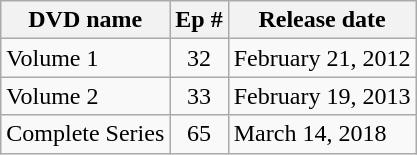<table class="wikitable">
<tr>
<th>DVD name</th>
<th>Ep #</th>
<th>Release date</th>
</tr>
<tr>
<td>Volume 1</td>
<td style="text-align:center;">32</td>
<td>February 21, 2012</td>
</tr>
<tr>
<td>Volume 2</td>
<td style="text-align:center;">33</td>
<td>February 19, 2013</td>
</tr>
<tr>
<td>Complete Series</td>
<td style="text-align:center;">65</td>
<td>March 14, 2018</td>
</tr>
</table>
